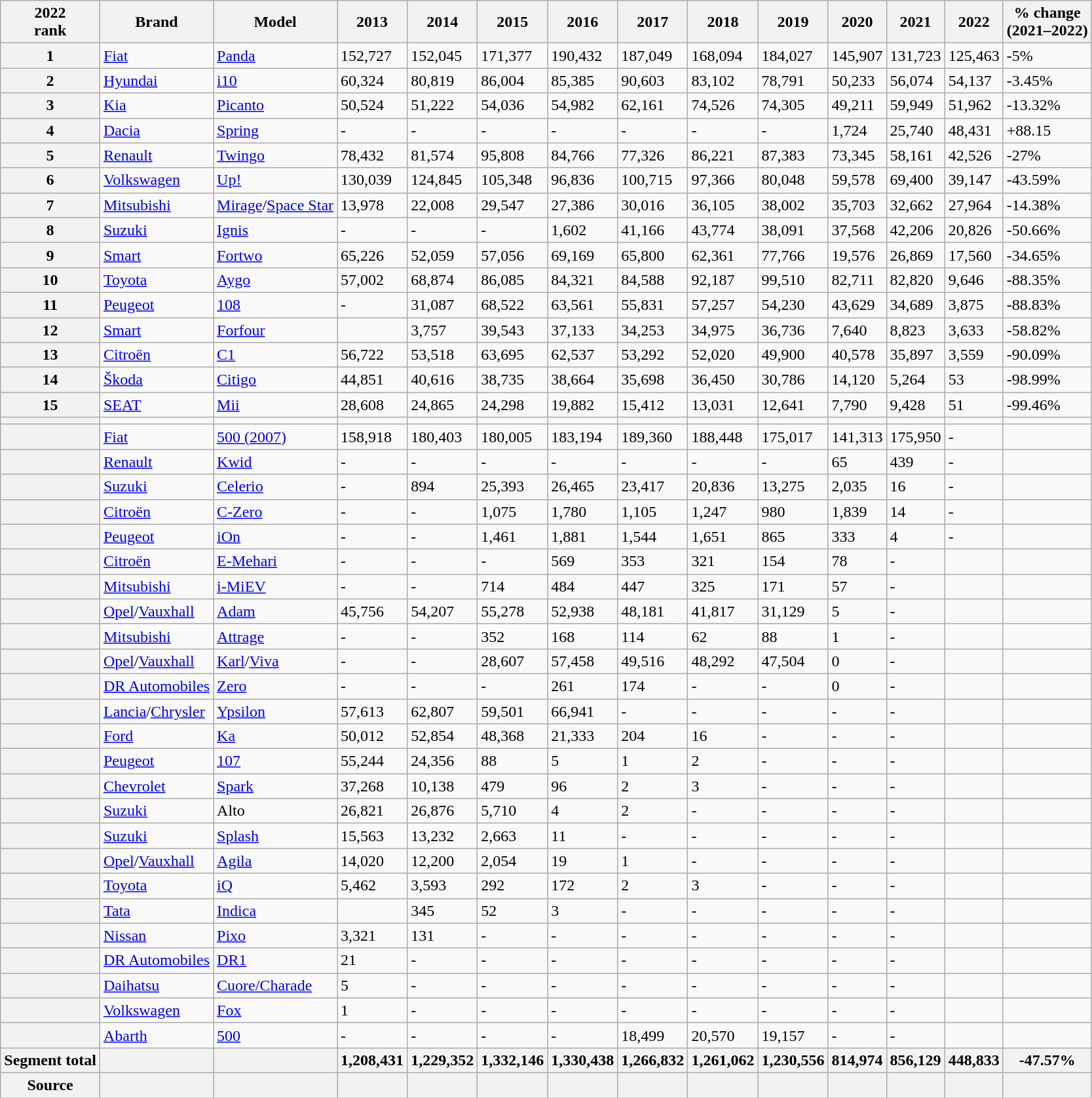<table class="wikitable sortable">
<tr>
<th>2022<br>rank</th>
<th>Brand</th>
<th>Model</th>
<th>2013</th>
<th>2014</th>
<th>2015</th>
<th>2016</th>
<th>2017</th>
<th>2018</th>
<th>2019</th>
<th>2020</th>
<th>2021</th>
<th>2022</th>
<th>% change<br>(2021–2022)</th>
</tr>
<tr>
<th>1</th>
<td><a href='#'>Fiat</a></td>
<td><a href='#'>Panda</a></td>
<td>152,727</td>
<td>152,045</td>
<td>171,377</td>
<td>190,432</td>
<td>187,049</td>
<td>168,094</td>
<td>184,027</td>
<td>145,907</td>
<td>131,723</td>
<td>125,463</td>
<td> -5%</td>
</tr>
<tr>
<th>2</th>
<td><a href='#'>Hyundai</a></td>
<td><a href='#'>i10</a></td>
<td>60,324</td>
<td>80,819</td>
<td>86,004</td>
<td>85,385</td>
<td>90,603</td>
<td>83,102</td>
<td>78,791</td>
<td>50,233</td>
<td>56,074</td>
<td>54,137</td>
<td> -3.45%</td>
</tr>
<tr>
<th>3</th>
<td><a href='#'>Kia</a></td>
<td><a href='#'>Picanto</a></td>
<td>50,524</td>
<td>51,222</td>
<td>54,036</td>
<td>54,982</td>
<td>62,161</td>
<td>74,526</td>
<td>74,305</td>
<td>49,211</td>
<td>59,949</td>
<td>51,962</td>
<td> -13.32%</td>
</tr>
<tr>
<th>4</th>
<td><a href='#'>Dacia</a></td>
<td><a href='#'>Spring</a></td>
<td>-</td>
<td>-</td>
<td>-</td>
<td>-</td>
<td>-</td>
<td>-</td>
<td>-</td>
<td>1,724</td>
<td>25,740</td>
<td>48,431</td>
<td> +88.15</td>
</tr>
<tr>
<th>5</th>
<td><a href='#'>Renault</a></td>
<td><a href='#'>Twingo</a></td>
<td>78,432</td>
<td>81,574</td>
<td>95,808</td>
<td>84,766</td>
<td>77,326</td>
<td>86,221</td>
<td>87,383</td>
<td>73,345</td>
<td>58,161</td>
<td>42,526</td>
<td> -27%</td>
</tr>
<tr>
<th>6</th>
<td><a href='#'>Volkswagen</a></td>
<td><a href='#'>Up!</a></td>
<td>130,039</td>
<td>124,845</td>
<td>105,348</td>
<td>96,836</td>
<td>100,715</td>
<td>97,366</td>
<td>80,048</td>
<td>59,578</td>
<td>69,400</td>
<td>39,147</td>
<td> -43.59%</td>
</tr>
<tr>
<th>7</th>
<td><a href='#'>Mitsubishi</a></td>
<td><a href='#'>Mirage</a>/<a href='#'>Space Star</a></td>
<td>13,978</td>
<td>22,008</td>
<td>29,547</td>
<td>27,386</td>
<td>30,016</td>
<td>36,105</td>
<td>38,002</td>
<td>35,703</td>
<td>32,662</td>
<td>27,964</td>
<td> -14.38%</td>
</tr>
<tr>
<th>8</th>
<td><a href='#'>Suzuki</a></td>
<td><a href='#'>Ignis</a></td>
<td>-</td>
<td>-</td>
<td>-</td>
<td>1,602</td>
<td>41,166</td>
<td>43,774</td>
<td>38,091</td>
<td>37,568</td>
<td>42,206</td>
<td>20,826</td>
<td> -50.66%</td>
</tr>
<tr>
<th>9</th>
<td><a href='#'>Smart</a></td>
<td><a href='#'>Fortwo</a></td>
<td>65,226</td>
<td>52,059</td>
<td>57,056</td>
<td>69,169</td>
<td>65,800</td>
<td>62,361</td>
<td>77,766</td>
<td>19,576</td>
<td>26,869</td>
<td>17,560</td>
<td> -34.65%</td>
</tr>
<tr>
<th>10</th>
<td><a href='#'>Toyota</a></td>
<td><a href='#'>Aygo</a></td>
<td>57,002</td>
<td>68,874</td>
<td>86,085</td>
<td>84,321</td>
<td>84,588</td>
<td>92,187</td>
<td>99,510</td>
<td>82,711</td>
<td>82,820</td>
<td>9,646</td>
<td> -88.35%</td>
</tr>
<tr>
<th>11</th>
<td><a href='#'>Peugeot</a></td>
<td><a href='#'>108</a></td>
<td>-</td>
<td>31,087</td>
<td>68,522</td>
<td>63,561</td>
<td>55,831</td>
<td>57,257</td>
<td>54,230</td>
<td>43,629</td>
<td>34,689</td>
<td>3,875</td>
<td> -88.83%</td>
</tr>
<tr>
<th>12</th>
<td><a href='#'>Smart</a></td>
<td><a href='#'>Forfour</a></td>
<td></td>
<td>3,757</td>
<td>39,543</td>
<td>37,133</td>
<td>34,253</td>
<td>34,975</td>
<td>36,736</td>
<td>7,640</td>
<td>8,823</td>
<td>3,633</td>
<td> -58.82%</td>
</tr>
<tr>
<th>13</th>
<td><a href='#'>Citroën</a></td>
<td><a href='#'>C1</a></td>
<td>56,722</td>
<td>53,518</td>
<td>63,695</td>
<td>62,537</td>
<td>53,292</td>
<td>52,020</td>
<td>49,900</td>
<td>40,578</td>
<td>35,897</td>
<td>3,559</td>
<td> -90.09%</td>
</tr>
<tr>
<th>14</th>
<td><a href='#'>Škoda</a></td>
<td><a href='#'>Citigo</a></td>
<td>44,851</td>
<td>40,616</td>
<td>38,735</td>
<td>38,664</td>
<td>35,698</td>
<td>36,450</td>
<td>30,786</td>
<td>14,120</td>
<td>5,264</td>
<td>53</td>
<td> -98.99%</td>
</tr>
<tr>
<th>15</th>
<td><a href='#'>SEAT</a></td>
<td><a href='#'>Mii</a></td>
<td>28,608</td>
<td>24,865</td>
<td>24,298</td>
<td>19,882</td>
<td>15,412</td>
<td>13,031</td>
<td>12,641</td>
<td>7,790</td>
<td>9,428</td>
<td>51</td>
<td> -99.46%</td>
</tr>
<tr>
<th></th>
<td></td>
<td></td>
<td></td>
<td></td>
<td></td>
<td></td>
<td></td>
<td></td>
<td></td>
<td></td>
<td></td>
<td></td>
<td></td>
</tr>
<tr>
<th></th>
<td><a href='#'>Fiat</a></td>
<td><a href='#'>500 (2007)</a></td>
<td>158,918</td>
<td>180,403</td>
<td>180,005</td>
<td>183,194</td>
<td>189,360</td>
<td>188,448</td>
<td>175,017</td>
<td>141,313</td>
<td>175,950</td>
<td>-</td>
<td></td>
</tr>
<tr>
<th></th>
<td><a href='#'>Renault</a></td>
<td><a href='#'>Kwid</a></td>
<td>-</td>
<td>-</td>
<td>-</td>
<td>-</td>
<td>-</td>
<td>-</td>
<td>-</td>
<td>65</td>
<td>439</td>
<td>-</td>
<td></td>
</tr>
<tr>
<th></th>
<td><a href='#'>Suzuki</a></td>
<td><a href='#'>Celerio</a></td>
<td>-</td>
<td>894</td>
<td>25,393</td>
<td>26,465</td>
<td>23,417</td>
<td>20,836</td>
<td>13,275</td>
<td>2,035</td>
<td>16</td>
<td>-</td>
<td></td>
</tr>
<tr>
<th></th>
<td><a href='#'>Citroën</a></td>
<td><a href='#'>C-Zero</a></td>
<td>-</td>
<td>-</td>
<td>1,075</td>
<td>1,780</td>
<td>1,105</td>
<td>1,247</td>
<td>980</td>
<td>1,839</td>
<td>14</td>
<td>-</td>
<td></td>
</tr>
<tr>
<th></th>
<td><a href='#'>Peugeot</a></td>
<td><a href='#'>iOn</a></td>
<td>-</td>
<td>-</td>
<td>1,461</td>
<td>1,881</td>
<td>1,544</td>
<td>1,651</td>
<td>865</td>
<td>333</td>
<td>4</td>
<td>-</td>
<td></td>
</tr>
<tr>
<th></th>
<td><a href='#'>Citroën</a></td>
<td><a href='#'>E-Mehari</a></td>
<td>-</td>
<td>-</td>
<td>-</td>
<td>569</td>
<td>353</td>
<td>321</td>
<td>154</td>
<td>78</td>
<td>-</td>
<td></td>
<td></td>
</tr>
<tr>
<th></th>
<td><a href='#'>Mitsubishi</a></td>
<td><a href='#'>i-MiEV</a></td>
<td>-</td>
<td>-</td>
<td>714</td>
<td>484</td>
<td>447</td>
<td>325</td>
<td>171</td>
<td>57</td>
<td>-</td>
<td></td>
<td></td>
</tr>
<tr>
<th></th>
<td><a href='#'>Opel</a>/<a href='#'>Vauxhall</a></td>
<td><a href='#'>Adam</a></td>
<td>45,756</td>
<td>54,207</td>
<td>55,278</td>
<td>52,938</td>
<td>48,181</td>
<td>41,817</td>
<td>31,129</td>
<td>5</td>
<td>-</td>
<td></td>
<td></td>
</tr>
<tr>
<th></th>
<td><a href='#'>Mitsubishi</a></td>
<td><a href='#'>Attrage</a></td>
<td>-</td>
<td>-</td>
<td>352</td>
<td>168</td>
<td>114</td>
<td>62</td>
<td>88</td>
<td>1</td>
<td>-</td>
<td></td>
<td></td>
</tr>
<tr>
<th></th>
<td><a href='#'>Opel</a>/<a href='#'>Vauxhall</a></td>
<td><a href='#'>Karl</a>/<a href='#'>Viva</a></td>
<td>-</td>
<td>-</td>
<td>28,607</td>
<td>57,458</td>
<td>49,516</td>
<td>48,292</td>
<td>47,504</td>
<td>0</td>
<td>-</td>
<td></td>
<td></td>
</tr>
<tr>
<th></th>
<td><a href='#'>DR Automobiles</a></td>
<td><a href='#'>Zero</a></td>
<td>-</td>
<td>-</td>
<td>-</td>
<td>261</td>
<td>174</td>
<td>-</td>
<td>-</td>
<td>0</td>
<td>-</td>
<td></td>
<td></td>
</tr>
<tr>
<th></th>
<td><a href='#'>Lancia</a>/<a href='#'>Chrysler</a></td>
<td><a href='#'>Ypsilon</a></td>
<td>57,613</td>
<td>62,807</td>
<td>59,501</td>
<td>66,941</td>
<td>-</td>
<td>-</td>
<td>-</td>
<td>-</td>
<td>-</td>
<td></td>
<td></td>
</tr>
<tr>
<th></th>
<td><a href='#'>Ford</a></td>
<td><a href='#'>Ka</a></td>
<td>50,012</td>
<td>52,854</td>
<td>48,368</td>
<td>21,333</td>
<td>204</td>
<td>16</td>
<td>-</td>
<td>-</td>
<td>-</td>
<td></td>
<td></td>
</tr>
<tr>
<th></th>
<td><a href='#'>Peugeot</a></td>
<td><a href='#'>107</a></td>
<td>55,244</td>
<td>24,356</td>
<td>88</td>
<td>5</td>
<td>1</td>
<td>2</td>
<td>-</td>
<td>-</td>
<td>-</td>
<td></td>
<td></td>
</tr>
<tr>
<th></th>
<td><a href='#'>Chevrolet</a></td>
<td><a href='#'>Spark</a></td>
<td>37,268</td>
<td>10,138</td>
<td>479</td>
<td>96</td>
<td>2</td>
<td>3</td>
<td>-</td>
<td>-</td>
<td>-</td>
<td></td>
<td></td>
</tr>
<tr>
<th></th>
<td><a href='#'>Suzuki</a></td>
<td>Alto</td>
<td>26,821</td>
<td>26,876</td>
<td>5,710</td>
<td>4</td>
<td>2</td>
<td>-</td>
<td>-</td>
<td>-</td>
<td>-</td>
<td></td>
<td></td>
</tr>
<tr>
<th></th>
<td><a href='#'>Suzuki</a></td>
<td><a href='#'>Splash</a></td>
<td>15,563</td>
<td>13,232</td>
<td>2,663</td>
<td>11</td>
<td>-</td>
<td>-</td>
<td>-</td>
<td>-</td>
<td>-</td>
<td></td>
<td></td>
</tr>
<tr>
<th></th>
<td><a href='#'>Opel</a>/<a href='#'>Vauxhall</a></td>
<td><a href='#'>Agila</a></td>
<td>14,020</td>
<td>12,200</td>
<td>2,054</td>
<td>19</td>
<td>1</td>
<td>-</td>
<td>-</td>
<td>-</td>
<td>-</td>
<td></td>
<td></td>
</tr>
<tr>
<th></th>
<td><a href='#'>Toyota</a></td>
<td><a href='#'>iQ</a></td>
<td>5,462</td>
<td>3,593</td>
<td>292</td>
<td>172</td>
<td>2</td>
<td>3</td>
<td>-</td>
<td>-</td>
<td>-</td>
<td></td>
<td></td>
</tr>
<tr>
<th></th>
<td><a href='#'>Tata</a></td>
<td><a href='#'>Indica</a></td>
<td></td>
<td>345</td>
<td>52</td>
<td>3</td>
<td>-</td>
<td>-</td>
<td>-</td>
<td>-</td>
<td>-</td>
<td></td>
<td></td>
</tr>
<tr>
<th></th>
<td><a href='#'>Nissan</a></td>
<td><a href='#'>Pixo</a></td>
<td>3,321</td>
<td>131</td>
<td>-</td>
<td>-</td>
<td>-</td>
<td>-</td>
<td>-</td>
<td>-</td>
<td>-</td>
<td></td>
<td></td>
</tr>
<tr>
<th></th>
<td><a href='#'>DR Automobiles</a></td>
<td><a href='#'>DR1</a></td>
<td>21</td>
<td>-</td>
<td>-</td>
<td>-</td>
<td>-</td>
<td>-</td>
<td>-</td>
<td>-</td>
<td>-</td>
<td></td>
<td></td>
</tr>
<tr>
<th></th>
<td><a href='#'>Daihatsu</a></td>
<td><a href='#'>Cuore/Charade</a></td>
<td>5</td>
<td>-</td>
<td>-</td>
<td>-</td>
<td>-</td>
<td>-</td>
<td>-</td>
<td>-</td>
<td>-</td>
<td></td>
<td></td>
</tr>
<tr>
<th></th>
<td><a href='#'>Volkswagen</a></td>
<td><a href='#'>Fox</a></td>
<td>1</td>
<td>-</td>
<td>-</td>
<td>-</td>
<td>-</td>
<td>-</td>
<td>-</td>
<td>-</td>
<td>-</td>
<td></td>
<td></td>
</tr>
<tr>
<th></th>
<td><a href='#'>Abarth</a></td>
<td><a href='#'>500</a></td>
<td>-</td>
<td>-</td>
<td>-</td>
<td>-</td>
<td>18,499</td>
<td>20,570</td>
<td>19,157</td>
<td>-</td>
<td>-</td>
<td></td>
<td></td>
</tr>
<tr>
<th>Segment total</th>
<th></th>
<th></th>
<th>1,208,431</th>
<th>1,229,352</th>
<th>1,332,146</th>
<th>1,330,438</th>
<th>1,266,832</th>
<th>1,261,062</th>
<th>1,230,556</th>
<th>814,974</th>
<th>856,129</th>
<th>448,833</th>
<th> -<strong>47.57</strong>%</th>
</tr>
<tr>
<th>Source</th>
<th></th>
<th></th>
<th></th>
<th></th>
<th></th>
<th></th>
<th></th>
<th></th>
<th></th>
<th></th>
<th></th>
<th></th>
<th></th>
</tr>
</table>
